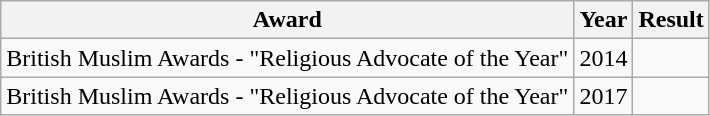<table class="wikitable">
<tr>
<th>Award</th>
<th>Year</th>
<th>Result</th>
</tr>
<tr>
<td>British Muslim Awards - "Religious Advocate of the Year" </td>
<td>2014</td>
<td></td>
</tr>
<tr>
<td>British Muslim Awards - "Religious Advocate of the Year" </td>
<td>2017</td>
<td></td>
</tr>
</table>
